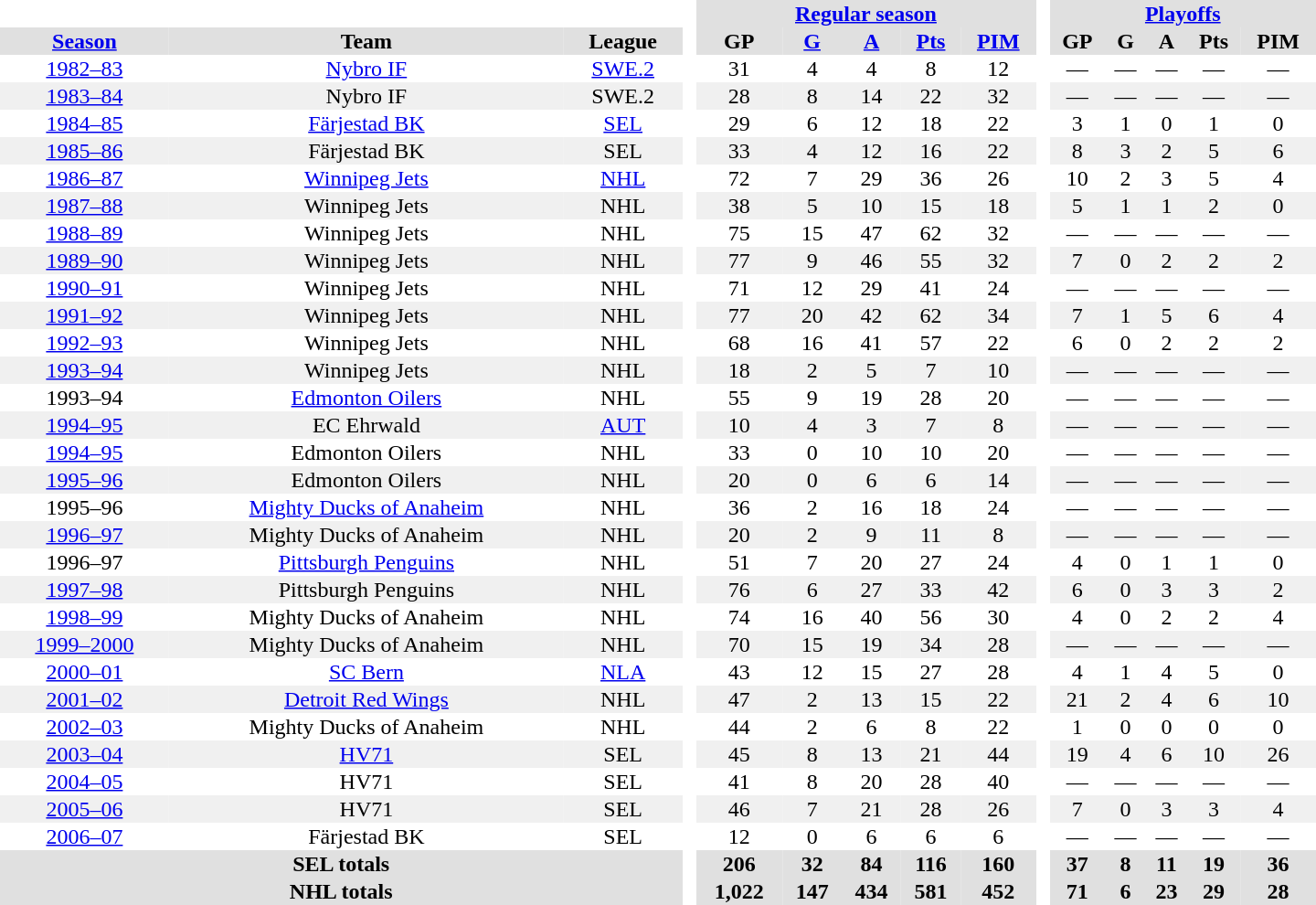<table border="0" cellpadding="1" cellspacing="0" style="text-align:center; width:60em">
<tr bgcolor="#e0e0e0">
<th colspan="3" bgcolor="#ffffff"> </th>
<th rowspan="99" bgcolor="#ffffff"> </th>
<th colspan="5"><a href='#'>Regular season</a></th>
<th rowspan="99" bgcolor="#ffffff"> </th>
<th colspan="5"><a href='#'>Playoffs</a></th>
</tr>
<tr bgcolor="#e0e0e0">
<th><a href='#'>Season</a></th>
<th>Team</th>
<th>League</th>
<th>GP</th>
<th><a href='#'>G</a></th>
<th><a href='#'>A</a></th>
<th><a href='#'>Pts</a></th>
<th><a href='#'>PIM</a></th>
<th>GP</th>
<th>G</th>
<th>A</th>
<th>Pts</th>
<th>PIM</th>
</tr>
<tr>
<td><a href='#'>1982–83</a></td>
<td><a href='#'>Nybro IF</a></td>
<td><a href='#'>SWE.2</a></td>
<td>31</td>
<td>4</td>
<td>4</td>
<td>8</td>
<td>12</td>
<td>—</td>
<td>—</td>
<td>—</td>
<td>—</td>
<td>—</td>
</tr>
<tr bgcolor="#f0f0f0">
<td><a href='#'>1983–84</a></td>
<td>Nybro IF</td>
<td>SWE.2</td>
<td>28</td>
<td>8</td>
<td>14</td>
<td>22</td>
<td>32</td>
<td>—</td>
<td>—</td>
<td>—</td>
<td>—</td>
<td>—</td>
</tr>
<tr>
<td><a href='#'>1984–85</a></td>
<td><a href='#'>Färjestad BK</a></td>
<td><a href='#'>SEL</a></td>
<td>29</td>
<td>6</td>
<td>12</td>
<td>18</td>
<td>22</td>
<td>3</td>
<td>1</td>
<td>0</td>
<td>1</td>
<td>0</td>
</tr>
<tr bgcolor="#f0f0f0">
<td><a href='#'>1985–86</a></td>
<td>Färjestad BK</td>
<td>SEL</td>
<td>33</td>
<td>4</td>
<td>12</td>
<td>16</td>
<td>22</td>
<td>8</td>
<td>3</td>
<td>2</td>
<td>5</td>
<td>6</td>
</tr>
<tr>
<td><a href='#'>1986–87</a></td>
<td><a href='#'>Winnipeg Jets</a></td>
<td><a href='#'>NHL</a></td>
<td>72</td>
<td>7</td>
<td>29</td>
<td>36</td>
<td>26</td>
<td>10</td>
<td>2</td>
<td>3</td>
<td>5</td>
<td>4</td>
</tr>
<tr bgcolor="#f0f0f0">
<td><a href='#'>1987–88</a></td>
<td>Winnipeg Jets</td>
<td>NHL</td>
<td>38</td>
<td>5</td>
<td>10</td>
<td>15</td>
<td>18</td>
<td>5</td>
<td>1</td>
<td>1</td>
<td>2</td>
<td>0</td>
</tr>
<tr>
<td><a href='#'>1988–89</a></td>
<td>Winnipeg Jets</td>
<td>NHL</td>
<td>75</td>
<td>15</td>
<td>47</td>
<td>62</td>
<td>32</td>
<td>—</td>
<td>—</td>
<td>—</td>
<td>—</td>
<td>—</td>
</tr>
<tr bgcolor="#f0f0f0">
<td><a href='#'>1989–90</a></td>
<td>Winnipeg Jets</td>
<td>NHL</td>
<td>77</td>
<td>9</td>
<td>46</td>
<td>55</td>
<td>32</td>
<td>7</td>
<td>0</td>
<td>2</td>
<td>2</td>
<td>2</td>
</tr>
<tr>
<td><a href='#'>1990–91</a></td>
<td>Winnipeg Jets</td>
<td>NHL</td>
<td>71</td>
<td>12</td>
<td>29</td>
<td>41</td>
<td>24</td>
<td>—</td>
<td>—</td>
<td>—</td>
<td>—</td>
<td>—</td>
</tr>
<tr bgcolor="#f0f0f0">
<td><a href='#'>1991–92</a></td>
<td>Winnipeg Jets</td>
<td>NHL</td>
<td>77</td>
<td>20</td>
<td>42</td>
<td>62</td>
<td>34</td>
<td>7</td>
<td>1</td>
<td>5</td>
<td>6</td>
<td>4</td>
</tr>
<tr>
<td><a href='#'>1992–93</a></td>
<td>Winnipeg Jets</td>
<td>NHL</td>
<td>68</td>
<td>16</td>
<td>41</td>
<td>57</td>
<td>22</td>
<td>6</td>
<td>0</td>
<td>2</td>
<td>2</td>
<td>2</td>
</tr>
<tr bgcolor="#f0f0f0">
<td><a href='#'>1993–94</a></td>
<td>Winnipeg Jets</td>
<td>NHL</td>
<td>18</td>
<td>2</td>
<td>5</td>
<td>7</td>
<td>10</td>
<td>—</td>
<td>—</td>
<td>—</td>
<td>—</td>
<td>—</td>
</tr>
<tr>
<td>1993–94</td>
<td><a href='#'>Edmonton Oilers</a></td>
<td>NHL</td>
<td>55</td>
<td>9</td>
<td>19</td>
<td>28</td>
<td>20</td>
<td>—</td>
<td>—</td>
<td>—</td>
<td>—</td>
<td>—</td>
</tr>
<tr bgcolor="#f0f0f0">
<td><a href='#'>1994–95</a></td>
<td>EC Ehrwald</td>
<td><a href='#'>AUT</a></td>
<td>10</td>
<td>4</td>
<td>3</td>
<td>7</td>
<td>8</td>
<td>—</td>
<td>—</td>
<td>—</td>
<td>—</td>
<td>—</td>
</tr>
<tr>
<td><a href='#'>1994–95</a></td>
<td>Edmonton Oilers</td>
<td>NHL</td>
<td>33</td>
<td>0</td>
<td>10</td>
<td>10</td>
<td>20</td>
<td>—</td>
<td>—</td>
<td>—</td>
<td>—</td>
<td>—</td>
</tr>
<tr bgcolor="#f0f0f0">
<td><a href='#'>1995–96</a></td>
<td>Edmonton Oilers</td>
<td>NHL</td>
<td>20</td>
<td>0</td>
<td>6</td>
<td>6</td>
<td>14</td>
<td>—</td>
<td>—</td>
<td>—</td>
<td>—</td>
<td>—</td>
</tr>
<tr>
<td>1995–96</td>
<td><a href='#'>Mighty Ducks of Anaheim</a></td>
<td>NHL</td>
<td>36</td>
<td>2</td>
<td>16</td>
<td>18</td>
<td>24</td>
<td>—</td>
<td>—</td>
<td>—</td>
<td>—</td>
<td>—</td>
</tr>
<tr bgcolor="#f0f0f0">
<td><a href='#'>1996–97</a></td>
<td>Mighty Ducks of Anaheim</td>
<td>NHL</td>
<td>20</td>
<td>2</td>
<td>9</td>
<td>11</td>
<td>8</td>
<td>—</td>
<td>—</td>
<td>—</td>
<td>—</td>
<td>—</td>
</tr>
<tr>
<td>1996–97</td>
<td><a href='#'>Pittsburgh Penguins</a></td>
<td>NHL</td>
<td>51</td>
<td>7</td>
<td>20</td>
<td>27</td>
<td>24</td>
<td>4</td>
<td>0</td>
<td>1</td>
<td>1</td>
<td>0</td>
</tr>
<tr bgcolor="#f0f0f0">
<td><a href='#'>1997–98</a></td>
<td>Pittsburgh Penguins</td>
<td>NHL</td>
<td>76</td>
<td>6</td>
<td>27</td>
<td>33</td>
<td>42</td>
<td>6</td>
<td>0</td>
<td>3</td>
<td>3</td>
<td>2</td>
</tr>
<tr>
<td><a href='#'>1998–99</a></td>
<td>Mighty Ducks of Anaheim</td>
<td>NHL</td>
<td>74</td>
<td>16</td>
<td>40</td>
<td>56</td>
<td>30</td>
<td>4</td>
<td>0</td>
<td>2</td>
<td>2</td>
<td>4</td>
</tr>
<tr bgcolor="#f0f0f0">
<td><a href='#'>1999–2000</a></td>
<td>Mighty Ducks of Anaheim</td>
<td>NHL</td>
<td>70</td>
<td>15</td>
<td>19</td>
<td>34</td>
<td>28</td>
<td>—</td>
<td>—</td>
<td>—</td>
<td>—</td>
<td>—</td>
</tr>
<tr>
<td><a href='#'>2000–01</a></td>
<td><a href='#'>SC Bern</a></td>
<td><a href='#'>NLA</a></td>
<td>43</td>
<td>12</td>
<td>15</td>
<td>27</td>
<td>28</td>
<td>4</td>
<td>1</td>
<td>4</td>
<td>5</td>
<td>0</td>
</tr>
<tr bgcolor="#f0f0f0">
<td><a href='#'>2001–02</a></td>
<td><a href='#'>Detroit Red Wings</a></td>
<td>NHL</td>
<td>47</td>
<td>2</td>
<td>13</td>
<td>15</td>
<td>22</td>
<td>21</td>
<td>2</td>
<td>4</td>
<td>6</td>
<td>10</td>
</tr>
<tr>
<td><a href='#'>2002–03</a></td>
<td>Mighty Ducks of Anaheim</td>
<td>NHL</td>
<td>44</td>
<td>2</td>
<td>6</td>
<td>8</td>
<td>22</td>
<td>1</td>
<td>0</td>
<td>0</td>
<td>0</td>
<td>0</td>
</tr>
<tr bgcolor="#f0f0f0">
<td><a href='#'>2003–04</a></td>
<td><a href='#'>HV71</a></td>
<td>SEL</td>
<td>45</td>
<td>8</td>
<td>13</td>
<td>21</td>
<td>44</td>
<td>19</td>
<td>4</td>
<td>6</td>
<td>10</td>
<td>26</td>
</tr>
<tr>
<td><a href='#'>2004–05</a></td>
<td>HV71</td>
<td>SEL</td>
<td>41</td>
<td>8</td>
<td>20</td>
<td>28</td>
<td>40</td>
<td>—</td>
<td>—</td>
<td>—</td>
<td>—</td>
<td>—</td>
</tr>
<tr bgcolor="#f0f0f0">
<td><a href='#'>2005–06</a></td>
<td>HV71</td>
<td>SEL</td>
<td>46</td>
<td>7</td>
<td>21</td>
<td>28</td>
<td>26</td>
<td>7</td>
<td>0</td>
<td>3</td>
<td>3</td>
<td>4</td>
</tr>
<tr>
<td><a href='#'>2006–07</a></td>
<td>Färjestad BK</td>
<td>SEL</td>
<td>12</td>
<td>0</td>
<td>6</td>
<td>6</td>
<td>6</td>
<td>—</td>
<td>—</td>
<td>—</td>
<td>—</td>
<td>—</td>
</tr>
<tr bgcolor="#e0e0e0">
<th colspan="3">SEL totals</th>
<th>206</th>
<th>32</th>
<th>84</th>
<th>116</th>
<th>160</th>
<th>37</th>
<th>8</th>
<th>11</th>
<th>19</th>
<th>36</th>
</tr>
<tr bgcolor="#e0e0e0">
<th colspan="3">NHL totals</th>
<th>1,022</th>
<th>147</th>
<th>434</th>
<th>581</th>
<th>452</th>
<th>71</th>
<th>6</th>
<th>23</th>
<th>29</th>
<th>28</th>
</tr>
</table>
